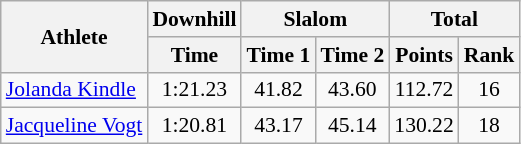<table class="wikitable" style="font-size:90%">
<tr>
<th rowspan="2">Athlete</th>
<th>Downhill</th>
<th colspan="2">Slalom</th>
<th colspan="2">Total</th>
</tr>
<tr>
<th>Time</th>
<th>Time 1</th>
<th>Time 2</th>
<th>Points</th>
<th>Rank</th>
</tr>
<tr>
<td><a href='#'>Jolanda Kindle</a></td>
<td align="center">1:21.23</td>
<td align="center">41.82</td>
<td align="center">43.60</td>
<td align="center">112.72</td>
<td align="center">16</td>
</tr>
<tr>
<td><a href='#'>Jacqueline Vogt</a></td>
<td align="center">1:20.81</td>
<td align="center">43.17</td>
<td align="center">45.14</td>
<td align="center">130.22</td>
<td align="center">18</td>
</tr>
</table>
